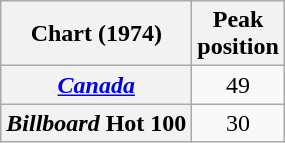<table class="wikitable plainrowheaders">
<tr>
<th>Chart (1974)</th>
<th>Peak<br>position</th>
</tr>
<tr>
<th scope="row"><em><a href='#'>Canada</a></em> </th>
<td align=center>49</td>
</tr>
<tr>
<th scope="row"><em>Billboard</em> Hot 100</th>
<td align=center>30</td>
</tr>
</table>
